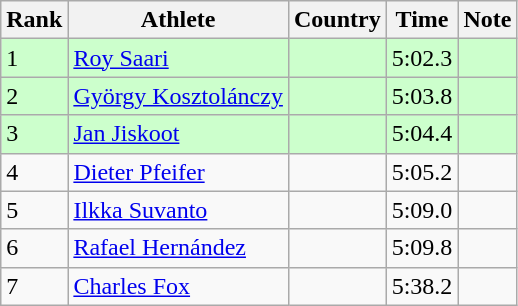<table class="wikitable sortable">
<tr>
<th>Rank</th>
<th>Athlete</th>
<th>Country</th>
<th>Time</th>
<th>Note</th>
</tr>
<tr bgcolor=#CCFFCC>
<td>1</td>
<td><a href='#'>Roy Saari</a></td>
<td></td>
<td>5:02.3</td>
<td></td>
</tr>
<tr bgcolor=#CCFFCC>
<td>2</td>
<td><a href='#'>György Kosztolánczy</a></td>
<td></td>
<td>5:03.8</td>
<td></td>
</tr>
<tr bgcolor=#CCFFCC>
<td>3</td>
<td><a href='#'>Jan Jiskoot</a></td>
<td></td>
<td>5:04.4</td>
<td></td>
</tr>
<tr>
<td>4</td>
<td><a href='#'>Dieter Pfeifer</a></td>
<td></td>
<td>5:05.2</td>
<td></td>
</tr>
<tr>
<td>5</td>
<td><a href='#'>Ilkka Suvanto</a></td>
<td></td>
<td>5:09.0</td>
<td></td>
</tr>
<tr>
<td>6</td>
<td><a href='#'>Rafael Hernández</a></td>
<td></td>
<td>5:09.8</td>
<td></td>
</tr>
<tr>
<td>7</td>
<td><a href='#'>Charles Fox</a></td>
<td></td>
<td>5:38.2</td>
<td></td>
</tr>
</table>
